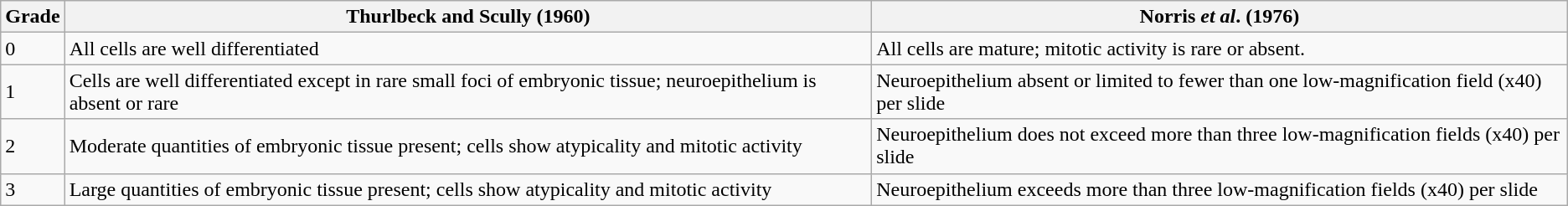<table class="wikitable">
<tr>
<th>Grade</th>
<th>Thurlbeck and Scully (1960)</th>
<th>Norris <em>et al</em>. (1976)</th>
</tr>
<tr>
<td>0</td>
<td>All cells are well differentiated</td>
<td>All cells are mature; mitotic activity is rare or absent.</td>
</tr>
<tr>
<td>1</td>
<td>Cells are well differentiated except in rare small foci of embryonic tissue; neuroepithelium is absent or rare</td>
<td>Neuroepithelium absent or limited to fewer than one low-magnification field (x40) per slide</td>
</tr>
<tr>
<td>2</td>
<td>Moderate quantities of embryonic tissue present; cells show atypicality and mitotic activity</td>
<td>Neuroepithelium does not exceed more than three low-magnification fields (x40) per slide</td>
</tr>
<tr>
<td>3</td>
<td>Large quantities of embryonic tissue present; cells show atypicality and mitotic activity</td>
<td>Neuroepithelium exceeds more than three low-magnification fields (x40) per slide</td>
</tr>
</table>
